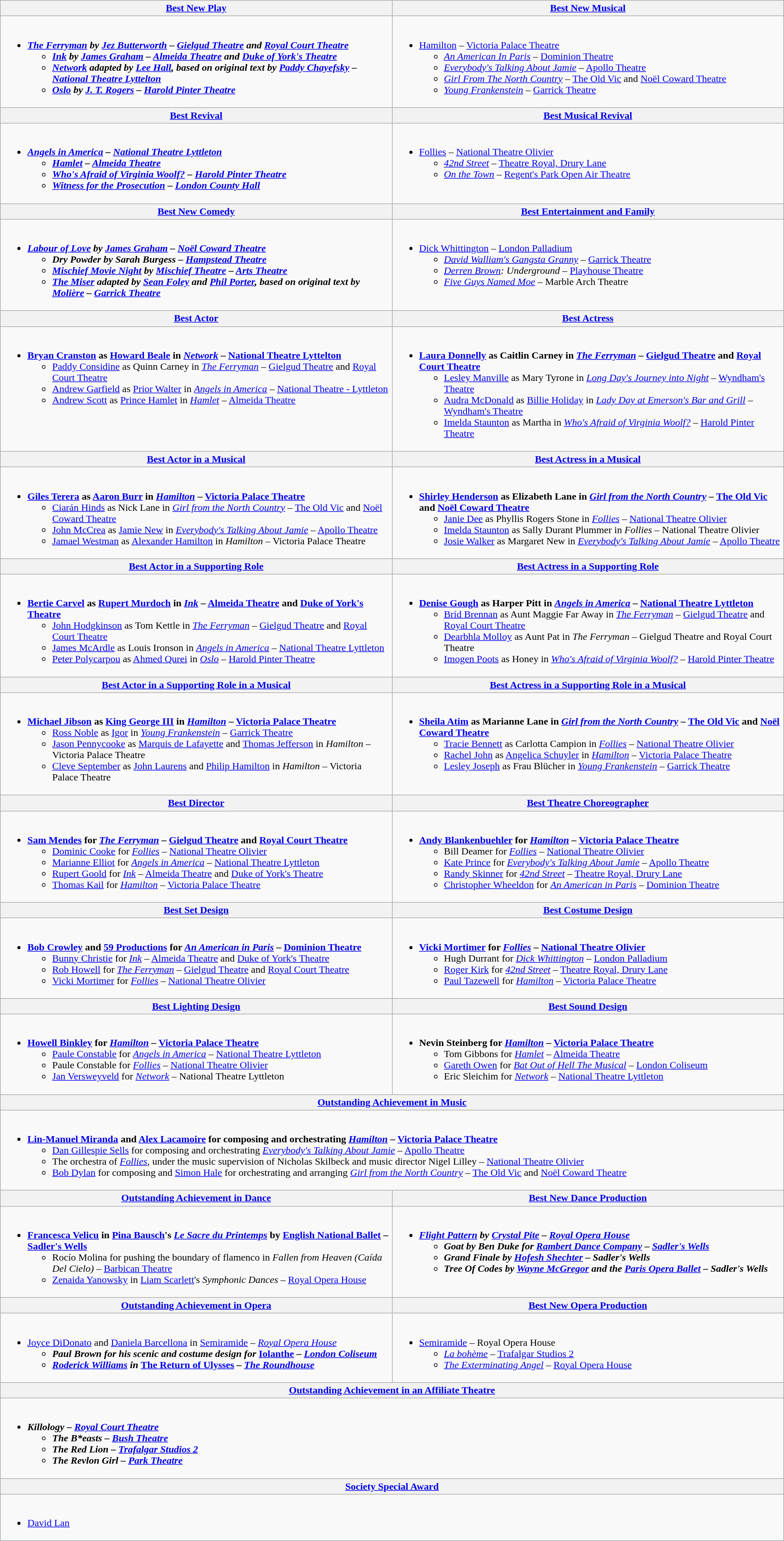<table class="wikitable" width="100%">
<tr>
<th width="50%"><a href='#'>Best New Play</a></th>
<th width="50%"><a href='#'>Best New Musical</a></th>
</tr>
<tr>
<td valign=top><br><ul><li><strong><em><a href='#'>The Ferryman</a><em> by <a href='#'>Jez Butterworth</a> – <a href='#'>Gielgud Theatre</a> and <a href='#'>Royal Court Theatre</a><strong><ul><li></em><a href='#'>Ink</a><em> by <a href='#'>James Graham</a> – <a href='#'>Almeida Theatre</a> and <a href='#'>Duke of York's Theatre</a></li><li></em><a href='#'>Network</a><em> adapted by <a href='#'>Lee Hall</a>, based on original text by <a href='#'>Paddy Chayefsky</a> – <a href='#'>National Theatre Lyttelton</a></li><li></em><a href='#'>Oslo</a><em> by <a href='#'>J. T. Rogers</a> – <a href='#'>Harold Pinter Theatre</a></li></ul></li></ul></td>
<td valign=top><br><ul><li></em></strong><a href='#'>Hamilton</a></em> – <a href='#'>Victoria Palace Theatre</a></strong><ul><li><em><a href='#'>An American In Paris</a></em> – <a href='#'>Dominion Theatre</a></li><li><em><a href='#'>Everybody's Talking About Jamie</a></em> – <a href='#'>Apollo Theatre</a></li><li><em><a href='#'>Girl From The North Country</a></em> – <a href='#'>The Old Vic</a> and <a href='#'>Noël Coward Theatre</a></li><li><em><a href='#'>Young Frankenstein</a></em> – <a href='#'>Garrick Theatre</a></li></ul></li></ul></td>
</tr>
<tr>
<th width="50%"><a href='#'>Best Revival</a></th>
<th width="50%"><a href='#'>Best Musical Revival</a></th>
</tr>
<tr>
<td valign=top><br><ul><li><strong><em><a href='#'>Angels in America</a><em> – <a href='#'>National Theatre Lyttleton</a><strong><ul><li></em><a href='#'>Hamlet</a><em> – <a href='#'>Almeida Theatre</a></li><li></em><a href='#'>Who's Afraid of Virginia Woolf?</a><em> – <a href='#'>Harold Pinter Theatre</a></li><li></em><a href='#'>Witness for the Prosecution</a><em> – <a href='#'>London County Hall</a></li></ul></li></ul></td>
<td valign=top><br><ul><li></em></strong><a href='#'>Follies</a></em> – <a href='#'>National Theatre Olivier</a></strong><ul><li><em><a href='#'>42nd Street</a></em> – <a href='#'>Theatre Royal, Drury Lane</a></li><li><em><a href='#'>On the Town</a></em> – <a href='#'>Regent's Park Open Air Theatre</a></li></ul></li></ul></td>
</tr>
<tr>
<th width="50%"><a href='#'>Best New Comedy</a></th>
<th width="50%"><a href='#'>Best Entertainment and Family</a></th>
</tr>
<tr>
<td valign=top><br><ul><li><strong><em><a href='#'>Labour of Love</a><em> by <a href='#'>James Graham</a> – <a href='#'>Noël Coward Theatre</a><strong><ul><li></em>Dry Powder<em> by Sarah Burgess – <a href='#'>Hampstead Theatre</a></li><li></em><a href='#'>Mischief Movie Night</a><em> by <a href='#'>Mischief Theatre</a> – <a href='#'>Arts Theatre</a></li><li></em><a href='#'>The Miser</a><em> adapted by <a href='#'>Sean Foley</a> and <a href='#'>Phil Porter</a>, based on original text by <a href='#'>Molière</a> – <a href='#'>Garrick Theatre</a></li></ul></li></ul></td>
<td valign=top><br><ul><li></em></strong><a href='#'>Dick Whittington</a></em> – <a href='#'>London Palladium</a></strong><ul><li><em><a href='#'>David Walliam's Gangsta Granny</a></em> – <a href='#'>Garrick Theatre</a></li><li><em><a href='#'>Derren Brown</a>: Underground</em> – <a href='#'>Playhouse Theatre</a></li><li><em><a href='#'>Five Guys Named Moe</a></em> – Marble Arch Theatre</li></ul></li></ul></td>
</tr>
<tr>
<th width="50%"><a href='#'>Best Actor</a></th>
<th width="50%"><a href='#'>Best Actress</a></th>
</tr>
<tr>
<td valign=top><br><ul><li><strong><a href='#'>Bryan Cranston</a> as <a href='#'>Howard Beale</a> in <em><a href='#'>Network</a></em> – <a href='#'>National Theatre Lyttelton</a></strong><ul><li><a href='#'>Paddy Considine</a> as Quinn Carney in <em><a href='#'>The Ferryman</a></em> – <a href='#'>Gielgud Theatre</a> and <a href='#'>Royal Court Theatre</a></li><li><a href='#'>Andrew Garfield</a> as <a href='#'>Prior Walter</a> in <em><a href='#'>Angels in America</a></em> – <a href='#'>National Theatre - Lyttleton</a></li><li><a href='#'>Andrew Scott</a> as <a href='#'>Prince Hamlet</a> in <em><a href='#'>Hamlet</a></em> – <a href='#'>Almeida Theatre</a></li></ul></li></ul></td>
<td valign=top><br><ul><li><strong><a href='#'>Laura Donnelly</a> as Caitlin Carney in <em><a href='#'>The Ferryman</a></em> – <a href='#'>Gielgud Theatre</a> and <a href='#'>Royal Court Theatre</a></strong><ul><li><a href='#'>Lesley Manville</a> as Mary Tyrone in <em><a href='#'>Long Day's Journey into Night</a></em> – <a href='#'>Wyndham's Theatre</a></li><li><a href='#'>Audra McDonald</a> as <a href='#'>Billie Holiday</a> in <em><a href='#'>Lady Day at Emerson's Bar and Grill</a></em> – <a href='#'>Wyndham's Theatre</a></li><li><a href='#'>Imelda Staunton</a> as Martha in <em><a href='#'>Who's Afraid of Virginia Woolf?</a></em> – <a href='#'>Harold Pinter Theatre</a></li></ul></li></ul></td>
</tr>
<tr>
<th width="50%"><a href='#'>Best Actor in a Musical</a></th>
<th width="50%"><a href='#'>Best Actress in a Musical</a></th>
</tr>
<tr>
<td valign=top><br><ul><li><strong><a href='#'>Giles Terera</a> as <a href='#'>Aaron Burr</a> in <em><a href='#'>Hamilton</a></em> – <a href='#'>Victoria Palace Theatre</a></strong><ul><li><a href='#'>Ciarán Hinds</a> as Nick Lane in <em><a href='#'>Girl from the North Country</a></em> – <a href='#'>The Old Vic</a> and <a href='#'>Noël Coward Theatre</a></li><li><a href='#'>John McCrea</a> as <a href='#'>Jamie New</a> in <em><a href='#'>Everybody's Talking About Jamie</a></em> – <a href='#'>Apollo Theatre</a></li><li><a href='#'>Jamael Westman</a> as <a href='#'>Alexander Hamilton</a> in <em>Hamilton</em> – Victoria Palace Theatre</li></ul></li></ul></td>
<td valign=top><br><ul><li><strong><a href='#'>Shirley Henderson</a> as Elizabeth Lane in <em><a href='#'>Girl from the North Country</a></em> – <a href='#'>The Old Vic</a> and <a href='#'>Noël Coward Theatre</a></strong><ul><li><a href='#'>Janie Dee</a> as Phyllis Rogers Stone in <em><a href='#'>Follies</a></em> – <a href='#'>National Theatre Olivier</a></li><li><a href='#'>Imelda Staunton</a> as Sally Durant Plummer in <em>Follies</em> – National Theatre Olivier</li><li><a href='#'>Josie Walker</a> as Margaret New in <em><a href='#'>Everybody's Talking About Jamie</a></em> – <a href='#'>Apollo Theatre</a></li></ul></li></ul></td>
</tr>
<tr>
<th><a href='#'>Best Actor in a Supporting Role</a></th>
<th><a href='#'>Best Actress in a Supporting Role</a></th>
</tr>
<tr>
<td valign=top><br><ul><li><strong><a href='#'>Bertie Carvel</a> as <a href='#'>Rupert Murdoch</a> in <em><a href='#'>Ink</a></em> – <a href='#'>Almeida Theatre</a> and <a href='#'>Duke of York's Theatre</a></strong><ul><li><a href='#'>John Hodgkinson</a> as Tom Kettle in <em><a href='#'>The Ferryman</a></em> – <a href='#'>Gielgud Theatre</a> and <a href='#'>Royal Court Theatre</a></li><li><a href='#'>James McArdle</a> as Louis Ironson in <em><a href='#'>Angels in America</a></em> – <a href='#'>National Theatre Lyttleton</a></li><li><a href='#'>Peter Polycarpou</a> as <a href='#'>Ahmed Qurei</a> in <em><a href='#'>Oslo</a></em> – <a href='#'>Harold Pinter Theatre</a></li></ul></li></ul></td>
<td valign=top><br><ul><li><strong><a href='#'>Denise Gough</a> as Harper Pitt in <em><a href='#'>Angels in America</a></em> – <a href='#'>National Theatre Lyttleton</a></strong><ul><li><a href='#'>Bríd Brennan</a> as Aunt Maggie Far Away in <em><a href='#'>The Ferryman</a></em> – <a href='#'>Gielgud Theatre</a> and <a href='#'>Royal Court Theatre</a></li><li><a href='#'>Dearbhla Molloy</a> as Aunt Pat in <em>The Ferryman</em> – Gielgud Theatre and Royal Court Theatre</li><li><a href='#'>Imogen Poots</a> as Honey in <em><a href='#'>Who's Afraid of Virginia Woolf?</a></em> – <a href='#'>Harold Pinter Theatre</a></li></ul></li></ul></td>
</tr>
<tr>
<th><a href='#'>Best Actor in a Supporting Role in a Musical</a></th>
<th><a href='#'>Best Actress in a Supporting Role in a Musical</a></th>
</tr>
<tr>
<td valign=top><br><ul><li><strong><a href='#'>Michael Jibson</a> as <a href='#'>King George III</a> in <em><a href='#'>Hamilton</a></em> – <a href='#'>Victoria Palace Theatre</a></strong><ul><li><a href='#'>Ross Noble</a> as <a href='#'>Igor</a> in <em><a href='#'>Young Frankenstein</a></em> – <a href='#'>Garrick Theatre</a></li><li><a href='#'>Jason Pennycooke</a> as <a href='#'>Marquis de Lafayette</a> and <a href='#'>Thomas Jefferson</a> in <em>Hamilton</em> – Victoria Palace Theatre</li><li><a href='#'>Cleve September</a> as <a href='#'>John Laurens</a> and <a href='#'>Philip Hamilton</a> in <em>Hamilton</em> – Victoria Palace Theatre</li></ul></li></ul></td>
<td valign=top><br><ul><li><strong><a href='#'>Sheila Atim</a> as Marianne Lane in <em><a href='#'>Girl from the North Country</a></em> – <a href='#'>The Old Vic</a> and <a href='#'>Noël Coward Theatre</a></strong><ul><li><a href='#'>Tracie Bennett</a> as Carlotta Campion in <em><a href='#'>Follies</a></em> – <a href='#'>National Theatre Olivier</a></li><li><a href='#'>Rachel John</a> as <a href='#'>Angelica Schuyler</a> in <em><a href='#'>Hamilton</a></em> – <a href='#'>Victoria Palace Theatre</a></li><li><a href='#'>Lesley Joseph</a> as Frau Blücher in <em><a href='#'>Young Frankenstein</a></em> – <a href='#'>Garrick Theatre</a></li></ul></li></ul></td>
</tr>
<tr>
<th><a href='#'>Best Director</a></th>
<th><a href='#'>Best Theatre Choreographer</a></th>
</tr>
<tr>
<td valign=top><br><ul><li><strong><a href='#'>Sam Mendes</a> for <em><a href='#'>The Ferryman</a></em> – <a href='#'>Gielgud Theatre</a> and <a href='#'>Royal Court Theatre</a></strong><ul><li><a href='#'>Dominic Cooke</a> for <em><a href='#'>Follies</a></em> – <a href='#'>National Theatre Olivier</a></li><li><a href='#'>Marianne Elliot</a> for <em><a href='#'>Angels in America</a></em> – <a href='#'>National Theatre Lyttleton</a></li><li><a href='#'>Rupert Goold</a> for <em><a href='#'>Ink</a></em> – <a href='#'>Almeida Theatre</a> and <a href='#'>Duke of York's Theatre</a></li><li><a href='#'>Thomas Kail</a> for <em><a href='#'>Hamilton</a></em> – <a href='#'>Victoria Palace Theatre</a></li></ul></li></ul></td>
<td valign=top><br><ul><li><strong><a href='#'>Andy Blankenbuehler</a> for <em><a href='#'>Hamilton</a></em> – <a href='#'>Victoria Palace Theatre</a></strong><ul><li>Bill Deamer for <em><a href='#'>Follies</a></em> – <a href='#'>National Theatre Olivier</a></li><li><a href='#'>Kate Prince</a> for <em><a href='#'>Everybody's Talking About Jamie</a></em> – <a href='#'>Apollo Theatre</a></li><li><a href='#'>Randy Skinner</a> for <em><a href='#'>42nd Street</a></em> – <a href='#'>Theatre Royal, Drury Lane</a></li><li><a href='#'>Christopher Wheeldon</a> for <em><a href='#'>An American in Paris</a></em> – <a href='#'>Dominion Theatre</a></li></ul></li></ul></td>
</tr>
<tr>
<th><a href='#'>Best Set Design</a></th>
<th><a href='#'>Best Costume Design</a></th>
</tr>
<tr>
<td valign=top><br><ul><li><strong><a href='#'>Bob Crowley</a> and <a href='#'>59 Productions</a> for <em><a href='#'>An American in Paris</a></em> – <a href='#'>Dominion Theatre</a></strong><ul><li><a href='#'>Bunny Christie</a> for <em><a href='#'>Ink</a></em> – <a href='#'>Almeida Theatre</a> and <a href='#'>Duke of York's Theatre</a></li><li><a href='#'>Rob Howell</a> for <em><a href='#'>The Ferryman</a></em> – <a href='#'>Gielgud Theatre</a> and <a href='#'>Royal Court Theatre</a></li><li><a href='#'>Vicki Mortimer</a> for <em><a href='#'>Follies</a></em> – <a href='#'>National Theatre Olivier</a></li></ul></li></ul></td>
<td valign=top><br><ul><li><strong><a href='#'>Vicki Mortimer</a> for <em><a href='#'>Follies</a></em> – <a href='#'>National Theatre Olivier</a></strong><ul><li>Hugh Durrant for <em><a href='#'>Dick Whittington</a></em> – <a href='#'>London Palladium</a></li><li><a href='#'>Roger Kirk</a> for <em><a href='#'>42nd Street</a></em> – <a href='#'>Theatre Royal, Drury Lane</a></li><li><a href='#'>Paul Tazewell</a> for <em><a href='#'>Hamilton</a></em> – <a href='#'>Victoria Palace Theatre</a></li></ul></li></ul></td>
</tr>
<tr>
<th><a href='#'>Best Lighting Design</a></th>
<th><a href='#'>Best Sound Design</a></th>
</tr>
<tr>
<td valign=top><br><ul><li><strong><a href='#'>Howell Binkley</a> for <em><a href='#'>Hamilton</a></em> – <a href='#'>Victoria Palace Theatre</a></strong><ul><li><a href='#'>Paule Constable</a> for <em><a href='#'>Angels in America</a></em> – <a href='#'>National Theatre Lyttleton</a></li><li>Paule Constable for <em><a href='#'>Follies</a></em> – <a href='#'>National Theatre Olivier</a></li><li><a href='#'>Jan Versweyveld</a> for <em><a href='#'>Network</a></em> – National Theatre Lyttleton</li></ul></li></ul></td>
<td valign=top><br><ul><li><strong>Nevin Steinberg for <em><a href='#'>Hamilton</a></em> – <a href='#'>Victoria Palace Theatre</a></strong><ul><li>Tom Gibbons for <em><a href='#'>Hamlet</a></em> – <a href='#'>Almeida Theatre</a></li><li><a href='#'>Gareth Owen</a> for <em><a href='#'>Bat Out of Hell The Musical</a></em> – <a href='#'>London Coliseum</a></li><li>Eric Sleichim for <em><a href='#'>Network</a></em> – <a href='#'>National Theatre Lyttleton</a></li></ul></li></ul></td>
</tr>
<tr>
<th colspan=2><a href='#'>Outstanding Achievement in Music</a></th>
</tr>
<tr>
<td colspan=2 valign=top><br><ul><li><strong><a href='#'>Lin-Manuel Miranda</a> and <a href='#'>Alex Lacamoire</a> for composing and orchestrating <em><a href='#'>Hamilton</a></em> – <a href='#'>Victoria Palace Theatre</a></strong><ul><li><a href='#'>Dan Gillespie Sells</a> for composing and orchestrating <em><a href='#'>Everybody's Talking About Jamie</a></em> – <a href='#'>Apollo Theatre</a></li><li>The orchestra of <em><a href='#'>Follies</a></em>, under the music supervision of Nicholas Skilbeck and music director Nigel Lilley – <a href='#'>National Theatre Olivier</a></li><li><a href='#'>Bob Dylan</a> for composing and <a href='#'>Simon Hale</a> for orchestrating and arranging <em><a href='#'>Girl from the North Country</a></em> – <a href='#'>The Old Vic</a> and <a href='#'>Noël Coward Theatre</a></li></ul></li></ul></td>
</tr>
<tr>
<th><a href='#'>Outstanding Achievement in Dance</a></th>
<th><a href='#'>Best New Dance Production</a></th>
</tr>
<tr>
<td valign=top><br><ul><li><strong><a href='#'>Francesca Velicu</a> in <a href='#'>Pina Bausch</a>'s <em><a href='#'>Le Sacre du Printemps</a></em> by <a href='#'>English National Ballet</a> – <a href='#'>Sadler's Wells</a></strong><ul><li>Rocío Molina for pushing the boundary of flamenco in <em>Fallen from Heaven (Caída Del Cielo)</em> – <a href='#'>Barbican Theatre</a></li><li><a href='#'>Zenaida Yanowsky</a> in <a href='#'>Liam Scarlett</a>'s <em>Symphonic Dances</em> – <a href='#'>Royal Opera House</a></li></ul></li></ul></td>
<td valign=top><br><ul><li><strong><em><a href='#'>Flight Pattern</a><em> by <a href='#'>Crystal Pite</a> – <a href='#'>Royal Opera House</a><strong><ul><li></em>Goat<em> by Ben Duke for <a href='#'>Rambert Dance Company</a> – <a href='#'>Sadler's Wells</a></li><li></em>Grand Finale<em> by <a href='#'>Hofesh Shechter</a> – Sadler's Wells</li><li></em>Tree Of Codes<em> by <a href='#'>Wayne McGregor</a> and the <a href='#'>Paris Opera Ballet</a> – Sadler's Wells</li></ul></li></ul></td>
</tr>
<tr>
<th><a href='#'>Outstanding Achievement in Opera</a></th>
<th><a href='#'>Best New Opera Production</a></th>
</tr>
<tr>
<td valign=top><br><ul><li></strong><a href='#'>Joyce DiDonato</a> and <a href='#'>Daniela Barcellona</a> in </em><a href='#'>Semiramide</a><em> – <a href='#'>Royal Opera House</a><strong><ul><li>Paul Brown for his scenic and costume design for </em><a href='#'>Iolanthe</a><em> – <a href='#'>London Coliseum</a></li><li><a href='#'>Roderick Williams</a> in </em><a href='#'>The Return of Ulysses</a><em> – <a href='#'>The Roundhouse</a></li></ul></li></ul></td>
<td valign=top><br><ul><li></em></strong><a href='#'>Semiramide</a></em> – Royal Opera House</strong><ul><li><em><a href='#'>La bohème</a></em> – <a href='#'>Trafalgar Studios 2</a></li><li><em><a href='#'>The Exterminating Angel</a></em> – <a href='#'>Royal Opera House</a></li></ul></li></ul></td>
</tr>
<tr>
<th colspan=2><a href='#'>Outstanding Achievement in an Affiliate Theatre</a></th>
</tr>
<tr>
<td colspan=2 valign=top><br><ul><li><strong><em>Killology<em> – <a href='#'>Royal Court Theatre</a><strong><ul><li></em>The B*easts<em> – <a href='#'>Bush Theatre</a></li><li></em>The Red Lion<em> – <a href='#'>Trafalgar Studios 2</a></li><li></em>The Revlon Girl<em> – <a href='#'>Park Theatre</a></li></ul></li></ul></td>
</tr>
<tr>
<th colspan=2><a href='#'>Society Special Award</a></th>
</tr>
<tr>
<td colspan=2><br><ul><li></strong><a href='#'>David Lan</a><strong></li></ul></td>
</tr>
</table>
